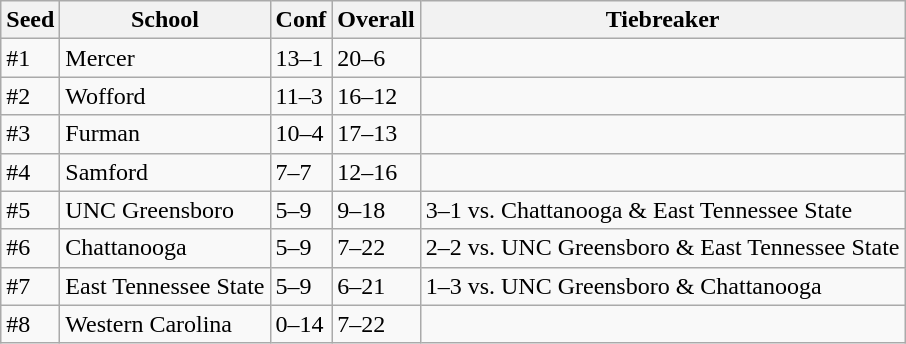<table class="wikitable">
<tr>
<th>Seed</th>
<th>School</th>
<th>Conf</th>
<th>Overall</th>
<th>Tiebreaker</th>
</tr>
<tr>
<td>#1</td>
<td>Mercer</td>
<td>13–1</td>
<td>20–6</td>
<td></td>
</tr>
<tr>
<td>#2</td>
<td>Wofford</td>
<td>11–3</td>
<td>16–12</td>
<td></td>
</tr>
<tr>
<td>#3</td>
<td>Furman</td>
<td>10–4</td>
<td>17–13</td>
<td></td>
</tr>
<tr>
<td>#4</td>
<td>Samford</td>
<td>7–7</td>
<td>12–16</td>
<td></td>
</tr>
<tr>
<td>#5</td>
<td>UNC Greensboro</td>
<td>5–9</td>
<td>9–18</td>
<td>3–1 vs. Chattanooga & East Tennessee State</td>
</tr>
<tr>
<td>#6</td>
<td>Chattanooga</td>
<td>5–9</td>
<td>7–22</td>
<td>2–2 vs. UNC Greensboro & East Tennessee State</td>
</tr>
<tr>
<td>#7</td>
<td>East Tennessee State</td>
<td>5–9</td>
<td>6–21</td>
<td>1–3 vs. UNC Greensboro & Chattanooga</td>
</tr>
<tr>
<td>#8</td>
<td>Western Carolina</td>
<td>0–14</td>
<td>7–22</td>
<td></td>
</tr>
</table>
